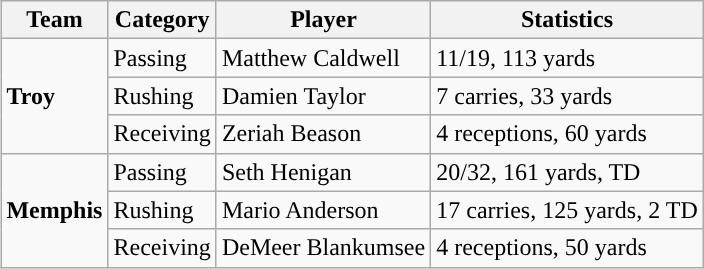<table class="wikitable" style="float: right;">
<tr>
<th>Team</th>
<th>Category</th>
<th>Player</th>
<th>Statistics</th>
</tr>
<tr>
<td rowspan=3><strong>Troy</strong></td>
<td>Passing</td>
<td>Matthew Caldwell</td>
<td>11/19, 113 yards</td>
</tr>
<tr>
<td>Rushing</td>
<td>Damien Taylor</td>
<td>7 carries, 33 yards</td>
</tr>
<tr>
<td>Receiving</td>
<td>Zeriah Beason</td>
<td>4 receptions, 60 yards</td>
</tr>
<tr>
<td rowspan=3><strong>Memphis</strong></td>
<td>Passing</td>
<td>Seth Henigan</td>
<td>20/32, 161 yards, TD</td>
</tr>
<tr>
<td>Rushing</td>
<td>Mario Anderson</td>
<td>17 carries, 125 yards, 2 TD</td>
</tr>
<tr>
<td>Receiving</td>
<td>DeMeer Blankumsee</td>
<td>4 receptions, 50 yards</td>
</tr>
</table>
